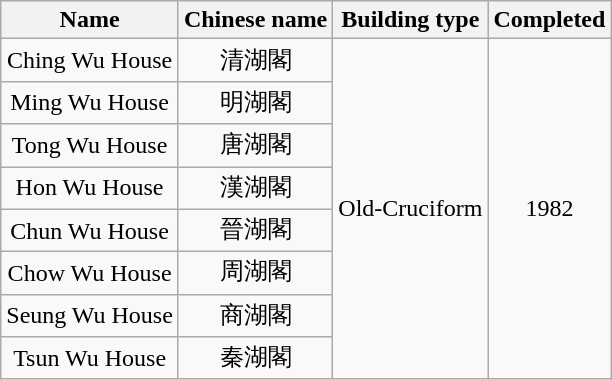<table class="wikitable" style="text-align: center">
<tr>
<th>Name</th>
<th>Chinese name</th>
<th>Building type</th>
<th>Completed</th>
</tr>
<tr>
<td>Ching Wu House</td>
<td>清湖閣</td>
<td rowspan="8">Old-Cruciform</td>
<td rowspan="8">1982</td>
</tr>
<tr>
<td>Ming Wu House</td>
<td>明湖閣</td>
</tr>
<tr>
<td>Tong Wu House</td>
<td>唐湖閣</td>
</tr>
<tr>
<td>Hon Wu House</td>
<td>漢湖閣</td>
</tr>
<tr>
<td>Chun Wu House</td>
<td>晉湖閣</td>
</tr>
<tr>
<td>Chow Wu House</td>
<td>周湖閣</td>
</tr>
<tr>
<td>Seung Wu House</td>
<td>商湖閣</td>
</tr>
<tr>
<td>Tsun Wu House</td>
<td>秦湖閣</td>
</tr>
</table>
